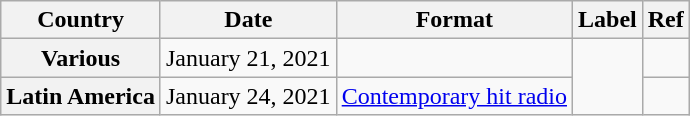<table class="wikitable plainrowheaders">
<tr>
<th>Country</th>
<th>Date</th>
<th>Format</th>
<th>Label</th>
<th>Ref</th>
</tr>
<tr>
<th scope="row">Various</th>
<td>January 21, 2021</td>
<td></td>
<td rowspan="2"></td>
<td></td>
</tr>
<tr>
<th scope="row">Latin America</th>
<td>January 24, 2021</td>
<td><a href='#'>Contemporary hit radio</a></td>
<td></td>
</tr>
</table>
